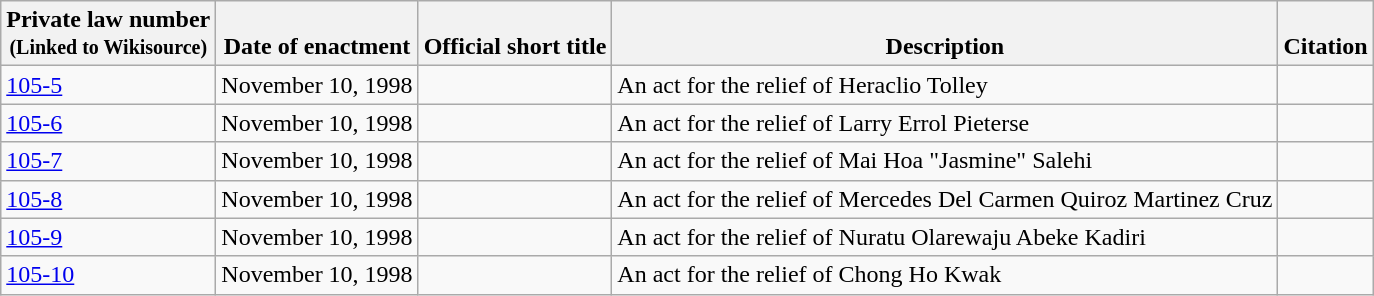<table class=wikitable>
<tr valign=bottom>
<th>Private law number<br><small>(Linked to Wikisource)</small></th>
<th>Date of enactment</th>
<th>Official short title</th>
<th>Description</th>
<th>Citation</th>
</tr>
<tr>
<td><a href='#'>105-5</a></td>
<td>November 10, 1998</td>
<td></td>
<td>An act for the relief of Heraclio Tolley</td>
<td></td>
</tr>
<tr>
<td><a href='#'>105-6</a></td>
<td>November 10, 1998</td>
<td></td>
<td>An act for the relief of Larry Errol Pieterse</td>
<td></td>
</tr>
<tr>
<td><a href='#'>105-7</a></td>
<td>November 10, 1998</td>
<td></td>
<td>An act for the relief of Mai Hoa "Jasmine" Salehi</td>
<td></td>
</tr>
<tr>
<td><a href='#'>105-8</a></td>
<td>November 10, 1998</td>
<td></td>
<td>An act for the relief of Mercedes Del Carmen Quiroz Martinez Cruz</td>
<td></td>
</tr>
<tr>
<td><a href='#'>105-9</a></td>
<td>November 10, 1998</td>
<td></td>
<td>An act for the relief of Nuratu Olarewaju Abeke Kadiri</td>
<td></td>
</tr>
<tr>
<td><a href='#'>105-10</a></td>
<td>November 10, 1998</td>
<td></td>
<td>An act for the relief of Chong Ho Kwak</td>
<td></td>
</tr>
</table>
